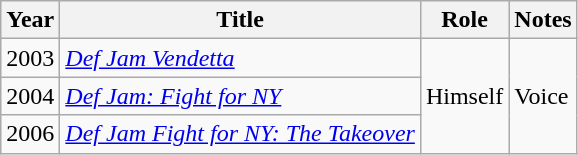<table class="wikitable sortable">
<tr>
<th>Year</th>
<th>Title</th>
<th>Role</th>
<th>Notes</th>
</tr>
<tr>
<td>2003</td>
<td><em><a href='#'>Def Jam Vendetta</a></em></td>
<td rowspan="3">Himself</td>
<td rowspan="3">Voice</td>
</tr>
<tr>
<td>2004</td>
<td><em><a href='#'>Def Jam: Fight for NY</a></em></td>
</tr>
<tr>
<td>2006</td>
<td><em><a href='#'>Def Jam Fight for NY: The Takeover</a></em></td>
</tr>
</table>
